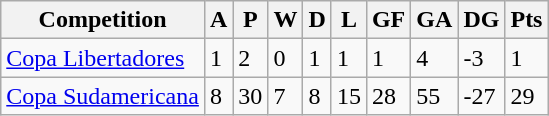<table class="wikitable">
<tr>
<th><strong>Competition</strong></th>
<th>A</th>
<th>P</th>
<th>W</th>
<th>D</th>
<th>L</th>
<th>GF</th>
<th>GA</th>
<th>DG</th>
<th>Pts</th>
</tr>
<tr>
<td><a href='#'>Copa Libertadores</a></td>
<td>1</td>
<td>2</td>
<td>0</td>
<td>1</td>
<td>1</td>
<td>1</td>
<td>4</td>
<td>-3</td>
<td>1</td>
</tr>
<tr>
<td><a href='#'>Copa Sudamericana</a></td>
<td>8</td>
<td>30</td>
<td>7</td>
<td>8</td>
<td>15</td>
<td>28</td>
<td>55</td>
<td>-27</td>
<td>29</td>
</tr>
</table>
